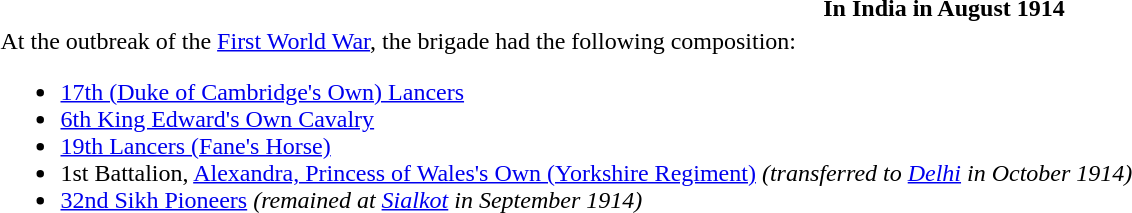<table class="toccolours collapsible collapsed" style="width:100%; background:transparent;">
<tr>
<th>In India in August 1914</th>
</tr>
<tr>
<td>At the outbreak of the <a href='#'>First World War</a>, the brigade had the following composition:<br><ul><li><a href='#'>17th (Duke of Cambridge's Own) Lancers</a></li><li><a href='#'>6th King Edward's Own Cavalry</a></li><li><a href='#'>19th Lancers (Fane's Horse)</a></li><li>1st Battalion, <a href='#'>Alexandra, Princess of Wales's Own (Yorkshire Regiment)</a> <em>(transferred to <a href='#'>Delhi</a> in October 1914)</em></li><li><a href='#'>32nd Sikh Pioneers</a> <em>(remained at <a href='#'>Sialkot</a> in September 1914)</em></li></ul></td>
</tr>
</table>
